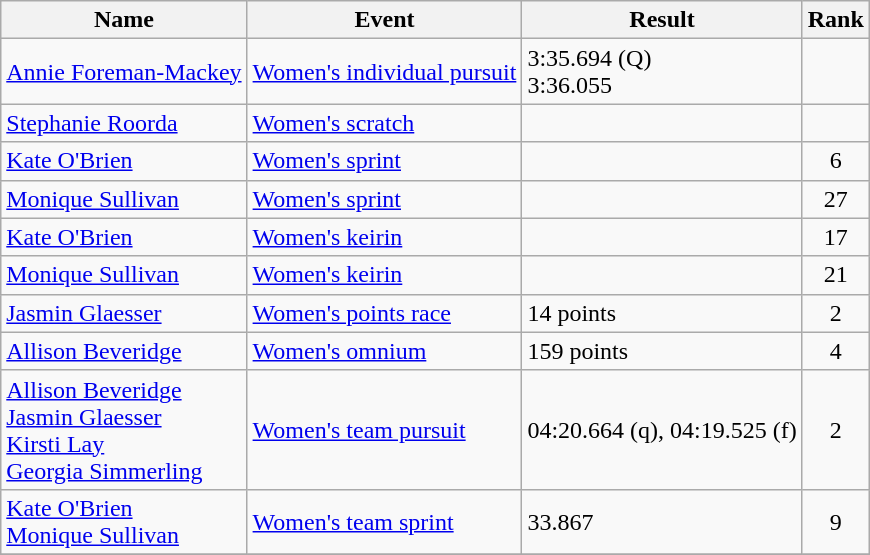<table class="wikitable sortable">
<tr>
<th>Name</th>
<th>Event</th>
<th>Result</th>
<th>Rank</th>
</tr>
<tr>
<td><a href='#'>Annie Foreman-Mackey</a></td>
<td><a href='#'>Women's individual pursuit</a></td>
<td>3:35.694 (Q)<br>3:36.055</td>
<td align=center></td>
</tr>
<tr>
<td><a href='#'>Stephanie Roorda</a></td>
<td><a href='#'>Women's scratch</a></td>
<td></td>
<td align=center></td>
</tr>
<tr>
<td><a href='#'>Kate O'Brien</a></td>
<td><a href='#'>Women's sprint</a></td>
<td></td>
<td align=center>6</td>
</tr>
<tr>
<td><a href='#'>Monique Sullivan</a></td>
<td><a href='#'>Women's sprint</a></td>
<td></td>
<td align=center>27</td>
</tr>
<tr>
<td><a href='#'>Kate O'Brien</a></td>
<td><a href='#'>Women's keirin</a></td>
<td></td>
<td align=center>17</td>
</tr>
<tr>
<td><a href='#'>Monique Sullivan</a></td>
<td><a href='#'>Women's keirin</a></td>
<td></td>
<td align=center>21</td>
</tr>
<tr>
<td><a href='#'>Jasmin Glaesser</a></td>
<td><a href='#'>Women's points race</a></td>
<td>14 points</td>
<td align=center>2</td>
</tr>
<tr>
<td><a href='#'>Allison Beveridge</a></td>
<td><a href='#'>Women's omnium</a></td>
<td>159 points</td>
<td align=center>4</td>
</tr>
<tr>
<td><a href='#'>Allison Beveridge</a><br><a href='#'>Jasmin Glaesser</a><br><a href='#'>Kirsti Lay</a><br><a href='#'>Georgia Simmerling</a></td>
<td><a href='#'>Women's team pursuit</a></td>
<td>04:20.664 (q), 04:19.525 (f)</td>
<td align=center>2</td>
</tr>
<tr>
<td><a href='#'>Kate O'Brien</a><br><a href='#'>Monique Sullivan</a></td>
<td><a href='#'>Women's team sprint</a></td>
<td>33.867</td>
<td align=center>9</td>
</tr>
<tr>
</tr>
</table>
